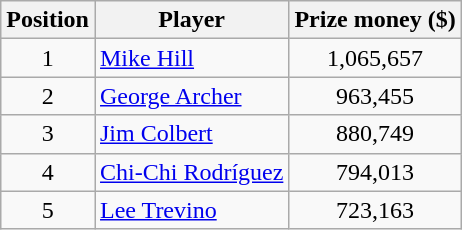<table class="wikitable">
<tr>
<th>Position</th>
<th>Player</th>
<th>Prize money ($)</th>
</tr>
<tr>
<td align=center>1</td>
<td> <a href='#'>Mike Hill</a></td>
<td align=center>1,065,657</td>
</tr>
<tr>
<td align=center>2</td>
<td> <a href='#'>George Archer</a></td>
<td align=center>963,455</td>
</tr>
<tr>
<td align=center>3</td>
<td> <a href='#'>Jim Colbert</a></td>
<td align=center>880,749</td>
</tr>
<tr>
<td align=center>4</td>
<td> <a href='#'>Chi-Chi Rodríguez</a></td>
<td align=center>794,013</td>
</tr>
<tr>
<td align=center>5</td>
<td> <a href='#'>Lee Trevino</a></td>
<td align=center>723,163</td>
</tr>
</table>
